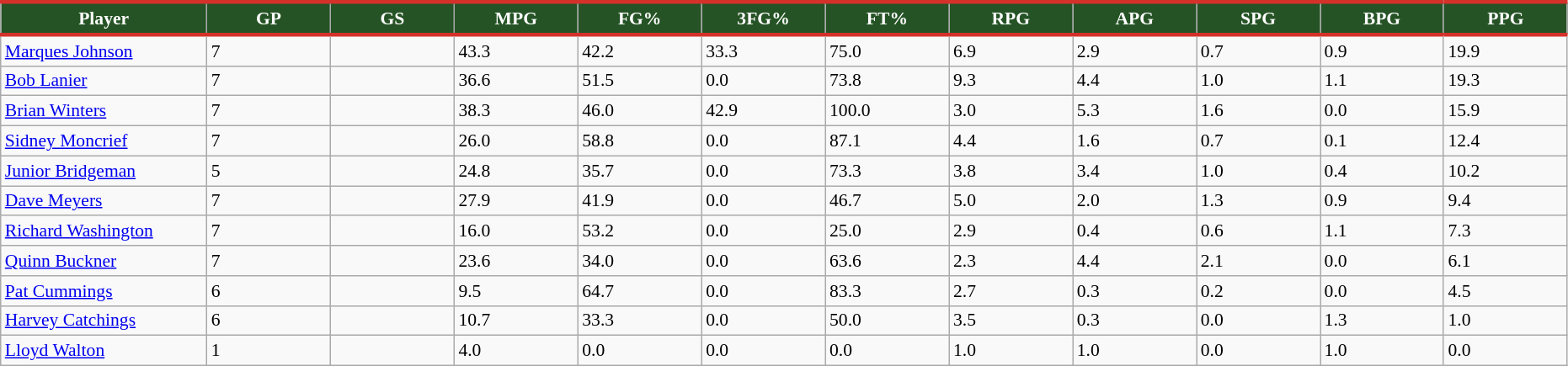<table class="wikitable sortable" style="font-size: 90%">
<tr>
<th style="background:#255325; color:#FFFFFF; border-top:#D4312A 3px solid; border-bottom:#D4312A 3px solid;"  width="10%">Player</th>
<th style="background:#255325; color:#FFFFFF; border-top:#D4312A 3px solid; border-bottom:#D4312A 3px solid;" width="6%">GP</th>
<th style="background:#255325; color:#FFFFFF; border-top:#D4312A 3px solid; border-bottom:#D4312A 3px solid;" width="6%">GS</th>
<th style="background:#255325; color:#FFFFFF; border-top:#D4312A 3px solid; border-bottom:#D4312A 3px solid;" width="6%">MPG</th>
<th style="background:#255325; color:#FFFFFF; border-top:#D4312A 3px solid; border-bottom:#D4312A 3px solid;" width="6%">FG%</th>
<th style="background:#255325; color:#FFFFFF; border-top:#D4312A 3px solid; border-bottom:#D4312A 3px solid;" width="6%">3FG%</th>
<th style="background:#255325; color:#FFFFFF; border-top:#D4312A 3px solid; border-bottom:#D4312A 3px solid;" width="6%">FT%</th>
<th style="background:#255325; color:#FFFFFF; border-top:#D4312A 3px solid; border-bottom:#D4312A 3px solid;" width="6%">RPG</th>
<th style="background:#255325; color:#FFFFFF; border-top:#D4312A 3px solid; border-bottom:#D4312A 3px solid;" width="6%">APG</th>
<th style="background:#255325; color:#FFFFFF; border-top:#D4312A 3px solid; border-bottom:#D4312A 3px solid;" width="6%">SPG</th>
<th style="background:#255325; color:#FFFFFF; border-top:#D4312A 3px solid; border-bottom:#D4312A 3px solid;" width="6%">BPG</th>
<th style="background:#255325; color:#FFFFFF; border-top:#D4312A 3px solid; border-bottom:#D4312A 3px solid;" width="6%">PPG</th>
</tr>
<tr>
<td><a href='#'>Marques Johnson</a></td>
<td>7</td>
<td></td>
<td>43.3</td>
<td>42.2</td>
<td>33.3</td>
<td>75.0</td>
<td>6.9</td>
<td>2.9</td>
<td>0.7</td>
<td>0.9</td>
<td>19.9</td>
</tr>
<tr>
<td><a href='#'>Bob Lanier</a></td>
<td>7</td>
<td></td>
<td>36.6</td>
<td>51.5</td>
<td>0.0</td>
<td>73.8</td>
<td>9.3</td>
<td>4.4</td>
<td>1.0</td>
<td>1.1</td>
<td>19.3</td>
</tr>
<tr>
<td><a href='#'>Brian Winters</a></td>
<td>7</td>
<td></td>
<td>38.3</td>
<td>46.0</td>
<td>42.9</td>
<td>100.0</td>
<td>3.0</td>
<td>5.3</td>
<td>1.6</td>
<td>0.0</td>
<td>15.9</td>
</tr>
<tr>
<td><a href='#'>Sidney Moncrief</a></td>
<td>7</td>
<td></td>
<td>26.0</td>
<td>58.8</td>
<td>0.0</td>
<td>87.1</td>
<td>4.4</td>
<td>1.6</td>
<td>0.7</td>
<td>0.1</td>
<td>12.4</td>
</tr>
<tr>
<td><a href='#'>Junior Bridgeman</a></td>
<td>5</td>
<td></td>
<td>24.8</td>
<td>35.7</td>
<td>0.0</td>
<td>73.3</td>
<td>3.8</td>
<td>3.4</td>
<td>1.0</td>
<td>0.4</td>
<td>10.2</td>
</tr>
<tr>
<td><a href='#'>Dave Meyers</a></td>
<td>7</td>
<td></td>
<td>27.9</td>
<td>41.9</td>
<td>0.0</td>
<td>46.7</td>
<td>5.0</td>
<td>2.0</td>
<td>1.3</td>
<td>0.9</td>
<td>9.4</td>
</tr>
<tr>
<td><a href='#'>Richard Washington</a></td>
<td>7</td>
<td></td>
<td>16.0</td>
<td>53.2</td>
<td>0.0</td>
<td>25.0</td>
<td>2.9</td>
<td>0.4</td>
<td>0.6</td>
<td>1.1</td>
<td>7.3</td>
</tr>
<tr>
<td><a href='#'>Quinn Buckner</a></td>
<td>7</td>
<td></td>
<td>23.6</td>
<td>34.0</td>
<td>0.0</td>
<td>63.6</td>
<td>2.3</td>
<td>4.4</td>
<td>2.1</td>
<td>0.0</td>
<td>6.1</td>
</tr>
<tr>
<td><a href='#'>Pat Cummings</a></td>
<td>6</td>
<td></td>
<td>9.5</td>
<td>64.7</td>
<td>0.0</td>
<td>83.3</td>
<td>2.7</td>
<td>0.3</td>
<td>0.2</td>
<td>0.0</td>
<td>4.5</td>
</tr>
<tr>
<td><a href='#'>Harvey Catchings</a></td>
<td>6</td>
<td></td>
<td>10.7</td>
<td>33.3</td>
<td>0.0</td>
<td>50.0</td>
<td>3.5</td>
<td>0.3</td>
<td>0.0</td>
<td>1.3</td>
<td>1.0</td>
</tr>
<tr>
<td><a href='#'>Lloyd Walton</a></td>
<td>1</td>
<td></td>
<td>4.0</td>
<td>0.0</td>
<td>0.0</td>
<td>0.0</td>
<td>1.0</td>
<td>1.0</td>
<td>0.0</td>
<td>1.0</td>
<td>0.0</td>
</tr>
</table>
